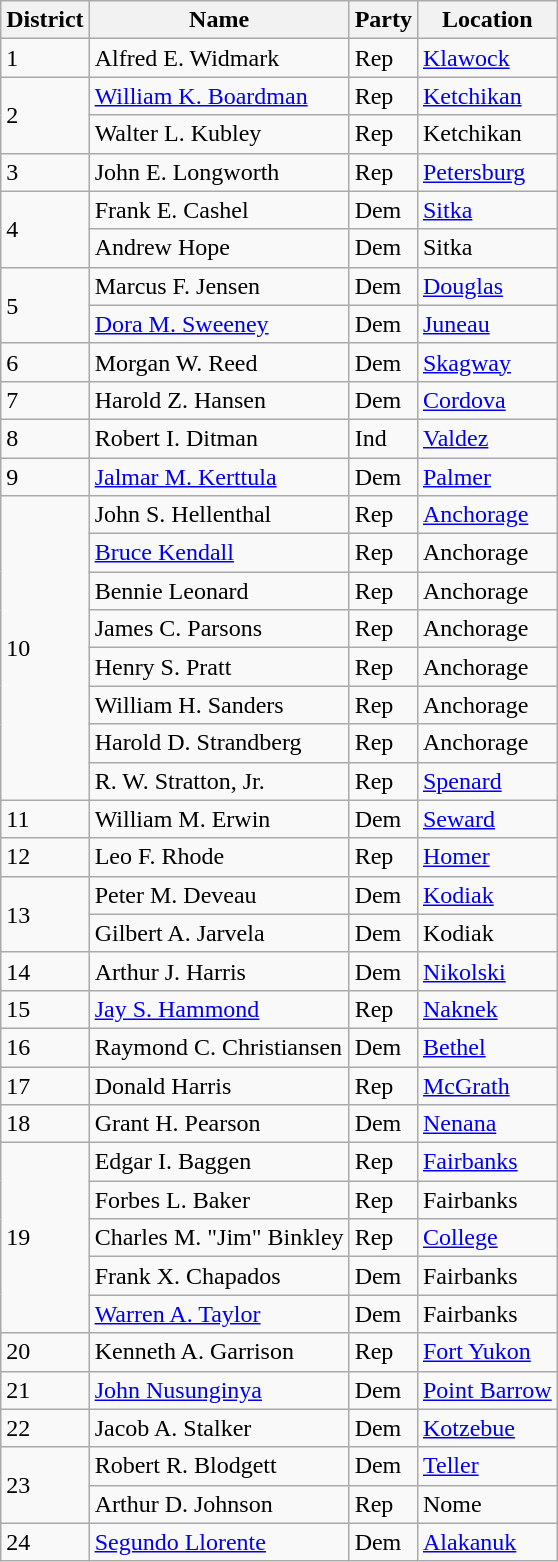<table class="wikitable">
<tr>
<th>District</th>
<th>Name</th>
<th>Party</th>
<th>Location</th>
</tr>
<tr>
<td>1</td>
<td>Alfred E. Widmark</td>
<td>Rep</td>
<td><a href='#'>Klawock</a></td>
</tr>
<tr>
<td rowspan=2>2</td>
<td><a href='#'>William K. Boardman</a></td>
<td>Rep</td>
<td><a href='#'>Ketchikan</a></td>
</tr>
<tr>
<td>Walter L. Kubley</td>
<td>Rep</td>
<td>Ketchikan</td>
</tr>
<tr>
<td>3</td>
<td>John E. Longworth</td>
<td>Rep</td>
<td><a href='#'>Petersburg</a></td>
</tr>
<tr>
<td rowspan=2>4</td>
<td>Frank E. Cashel</td>
<td>Dem</td>
<td><a href='#'>Sitka</a></td>
</tr>
<tr>
<td>Andrew Hope</td>
<td>Dem</td>
<td>Sitka</td>
</tr>
<tr>
<td rowspan=2>5</td>
<td>Marcus F. Jensen</td>
<td>Dem</td>
<td><a href='#'>Douglas</a></td>
</tr>
<tr>
<td><a href='#'>Dora M. Sweeney</a></td>
<td>Dem</td>
<td><a href='#'>Juneau</a></td>
</tr>
<tr>
<td>6</td>
<td>Morgan W. Reed</td>
<td>Dem</td>
<td><a href='#'>Skagway</a></td>
</tr>
<tr>
<td>7</td>
<td>Harold Z. Hansen</td>
<td>Dem</td>
<td><a href='#'>Cordova</a></td>
</tr>
<tr>
<td>8</td>
<td>Robert I. Ditman</td>
<td>Ind</td>
<td><a href='#'>Valdez</a></td>
</tr>
<tr>
<td>9</td>
<td><a href='#'>Jalmar M. Kerttula</a></td>
<td>Dem</td>
<td><a href='#'>Palmer</a></td>
</tr>
<tr>
<td rowspan=8>10</td>
<td>John S. Hellenthal</td>
<td>Rep</td>
<td><a href='#'>Anchorage</a></td>
</tr>
<tr>
<td><a href='#'>Bruce Kendall</a></td>
<td>Rep</td>
<td>Anchorage</td>
</tr>
<tr>
<td>Bennie Leonard</td>
<td>Rep</td>
<td>Anchorage</td>
</tr>
<tr>
<td>James C. Parsons</td>
<td>Rep</td>
<td>Anchorage</td>
</tr>
<tr>
<td>Henry S. Pratt</td>
<td>Rep</td>
<td>Anchorage</td>
</tr>
<tr>
<td>William H. Sanders</td>
<td>Rep</td>
<td>Anchorage</td>
</tr>
<tr>
<td>Harold D. Strandberg</td>
<td>Rep</td>
<td>Anchorage</td>
</tr>
<tr>
<td>R. W. Stratton, Jr.</td>
<td>Rep</td>
<td><a href='#'>Spenard</a></td>
</tr>
<tr>
<td>11</td>
<td>William M. Erwin</td>
<td>Dem</td>
<td><a href='#'>Seward</a></td>
</tr>
<tr>
<td>12</td>
<td>Leo F. Rhode</td>
<td>Rep</td>
<td><a href='#'>Homer</a></td>
</tr>
<tr>
<td rowspan=2>13</td>
<td>Peter M. Deveau</td>
<td>Dem</td>
<td><a href='#'>Kodiak</a></td>
</tr>
<tr>
<td>Gilbert A. Jarvela</td>
<td>Dem</td>
<td>Kodiak</td>
</tr>
<tr>
<td>14</td>
<td>Arthur J. Harris</td>
<td>Dem</td>
<td><a href='#'>Nikolski</a></td>
</tr>
<tr>
<td>15</td>
<td><a href='#'>Jay S. Hammond</a></td>
<td>Rep</td>
<td><a href='#'>Naknek</a></td>
</tr>
<tr>
<td>16</td>
<td>Raymond C. Christiansen</td>
<td>Dem</td>
<td><a href='#'>Bethel</a></td>
</tr>
<tr>
<td>17</td>
<td>Donald Harris</td>
<td>Rep</td>
<td><a href='#'>McGrath</a></td>
</tr>
<tr>
<td>18</td>
<td>Grant H. Pearson</td>
<td>Dem</td>
<td><a href='#'>Nenana</a></td>
</tr>
<tr>
<td rowspan=5>19</td>
<td>Edgar I. Baggen</td>
<td>Rep</td>
<td><a href='#'>Fairbanks</a></td>
</tr>
<tr>
<td>Forbes L. Baker</td>
<td>Rep</td>
<td>Fairbanks</td>
</tr>
<tr>
<td>Charles M. "Jim" Binkley</td>
<td>Rep</td>
<td><a href='#'>College</a></td>
</tr>
<tr>
<td>Frank X. Chapados</td>
<td>Dem</td>
<td>Fairbanks</td>
</tr>
<tr>
<td><a href='#'>Warren A. Taylor</a></td>
<td>Dem</td>
<td>Fairbanks</td>
</tr>
<tr>
<td>20</td>
<td>Kenneth A. Garrison</td>
<td>Rep</td>
<td><a href='#'>Fort Yukon</a></td>
</tr>
<tr>
<td>21</td>
<td><a href='#'>John Nusunginya</a></td>
<td>Dem</td>
<td><a href='#'>Point Barrow</a></td>
</tr>
<tr>
<td>22</td>
<td>Jacob A. Stalker</td>
<td>Dem</td>
<td><a href='#'>Kotzebue</a></td>
</tr>
<tr>
<td rowspan=2>23</td>
<td>Robert R. Blodgett</td>
<td>Dem</td>
<td><a href='#'>Teller</a></td>
</tr>
<tr>
<td>Arthur D. Johnson</td>
<td>Rep</td>
<td>Nome</td>
</tr>
<tr>
<td>24</td>
<td><a href='#'>Segundo Llorente</a></td>
<td>Dem</td>
<td><a href='#'>Alakanuk</a></td>
</tr>
</table>
